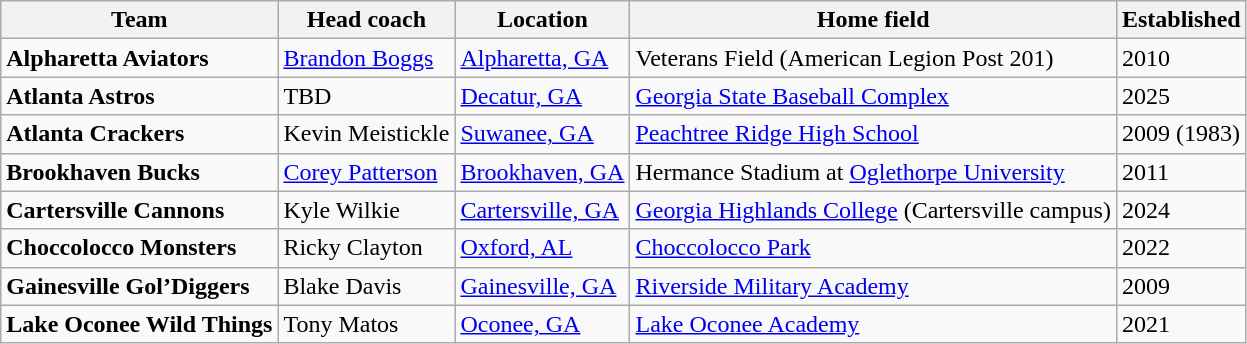<table class="wikitable">
<tr>
<th>Team</th>
<th>Head coach</th>
<th>Location</th>
<th>Home field</th>
<th>Established</th>
</tr>
<tr>
<td><strong>Alpharetta Aviators</strong></td>
<td><a href='#'>Brandon Boggs</a></td>
<td><a href='#'>Alpharetta, GA</a></td>
<td>Veterans Field (American Legion Post 201)</td>
<td>2010</td>
</tr>
<tr>
<td><strong>Atlanta Astros</strong></td>
<td>TBD</td>
<td><a href='#'>Decatur, GA</a></td>
<td><a href='#'>Georgia State Baseball Complex</a></td>
<td>2025</td>
</tr>
<tr>
<td><strong>Atlanta Crackers</strong></td>
<td>Kevin Meistickle</td>
<td><a href='#'>Suwanee, GA</a></td>
<td><a href='#'>Peachtree Ridge High School</a></td>
<td>2009 (1983)</td>
</tr>
<tr>
<td><strong>Brookhaven Bucks</strong></td>
<td><a href='#'>Corey Patterson</a></td>
<td><a href='#'>Brookhaven, GA</a></td>
<td>Hermance Stadium at <a href='#'>Oglethorpe University</a></td>
<td>2011</td>
</tr>
<tr>
<td><strong>Cartersville Cannons</strong></td>
<td>Kyle Wilkie</td>
<td><a href='#'>Cartersville, GA</a></td>
<td><a href='#'>Georgia Highlands College</a> (Cartersville campus)</td>
<td>2024</td>
</tr>
<tr>
<td><strong>Choccolocco Monsters</strong></td>
<td>Ricky Clayton</td>
<td><a href='#'>Oxford, AL</a></td>
<td><a href='#'>Choccolocco Park</a></td>
<td>2022</td>
</tr>
<tr>
<td><strong>Gainesville Gol’Diggers</strong></td>
<td>Blake Davis</td>
<td><a href='#'>Gainesville, GA</a></td>
<td><a href='#'>Riverside Military Academy</a></td>
<td>2009</td>
</tr>
<tr>
<td><strong>Lake Oconee Wild Things</strong></td>
<td>Tony Matos</td>
<td><a href='#'>Oconee, GA</a></td>
<td><a href='#'>Lake Oconee Academy</a></td>
<td>2021</td>
</tr>
</table>
